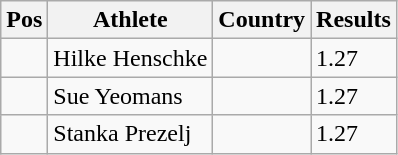<table class="wikitable">
<tr>
<th>Pos</th>
<th>Athlete</th>
<th>Country</th>
<th>Results</th>
</tr>
<tr>
<td align="center"></td>
<td>Hilke Henschke</td>
<td></td>
<td>1.27</td>
</tr>
<tr>
<td align="center"></td>
<td>Sue Yeomans</td>
<td></td>
<td>1.27</td>
</tr>
<tr>
<td align="center"></td>
<td>Stanka Prezelj</td>
<td></td>
<td>1.27</td>
</tr>
</table>
